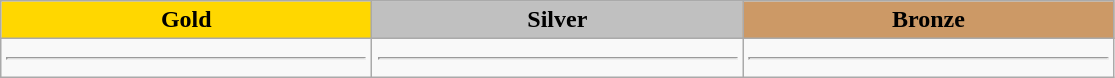<table class="wikitable">
<tr>
<th style="text-align:center; width:15em; background-color:gold;">Gold</th>
<th style="text-align:center; width:15em; background-color:silver;">Silver</th>
<th style="text-align:center; width:15em; background-color:#CC9966;">Bronze</th>
</tr>
<tr>
<td style="text-align:center; vertical-align:top;"><strong></strong><hr></td>
<td style="text-align:center; vertical-align:top;"><strong></strong> <hr></td>
<td style="text-align:center; vertical-align:top;"><strong></strong> <hr></td>
</tr>
</table>
